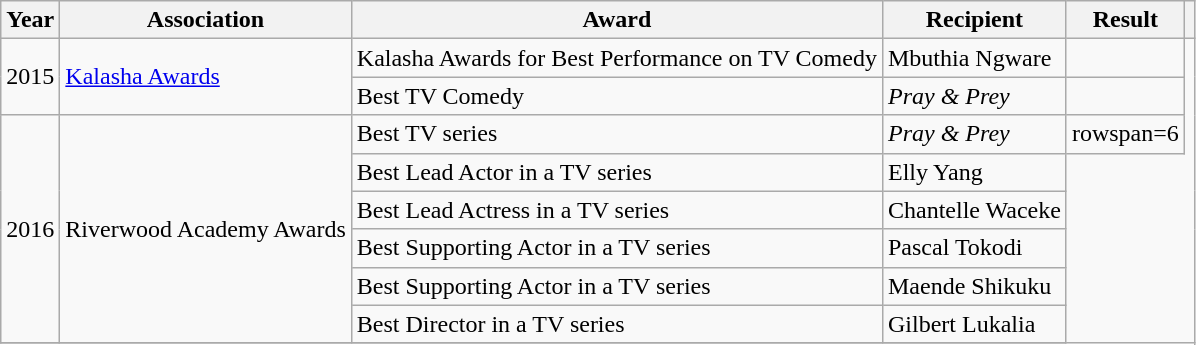<table class= "wikitable sortable">
<tr>
<th>Year</th>
<th>Association</th>
<th>Award</th>
<th>Recipient</th>
<th>Result</th>
<th></th>
</tr>
<tr>
<td rowspan=2>2015</td>
<td rowspan=2><a href='#'>Kalasha Awards</a></td>
<td>Kalasha Awards for Best Performance on TV Comedy</td>
<td>Mbuthia Ngware</td>
<td></td>
</tr>
<tr>
<td>Best TV Comedy</td>
<td><em>Pray & Prey</em></td>
<td></td>
</tr>
<tr>
<td rowspan=6>2016</td>
<td rowspan=6>Riverwood Academy Awards</td>
<td>Best TV series</td>
<td><em>Pray & Prey</em></td>
<td>rowspan=6 </td>
</tr>
<tr>
<td>Best Lead Actor in a TV series</td>
<td>Elly Yang</td>
</tr>
<tr>
<td>Best Lead Actress in a TV series</td>
<td>Chantelle Waceke</td>
</tr>
<tr>
<td>Best Supporting Actor in a TV series</td>
<td>Pascal Tokodi</td>
</tr>
<tr>
<td>Best Supporting Actor in a TV series</td>
<td>Maende Shikuku</td>
</tr>
<tr>
<td>Best Director in a TV series</td>
<td>Gilbert Lukalia</td>
</tr>
<tr>
</tr>
</table>
